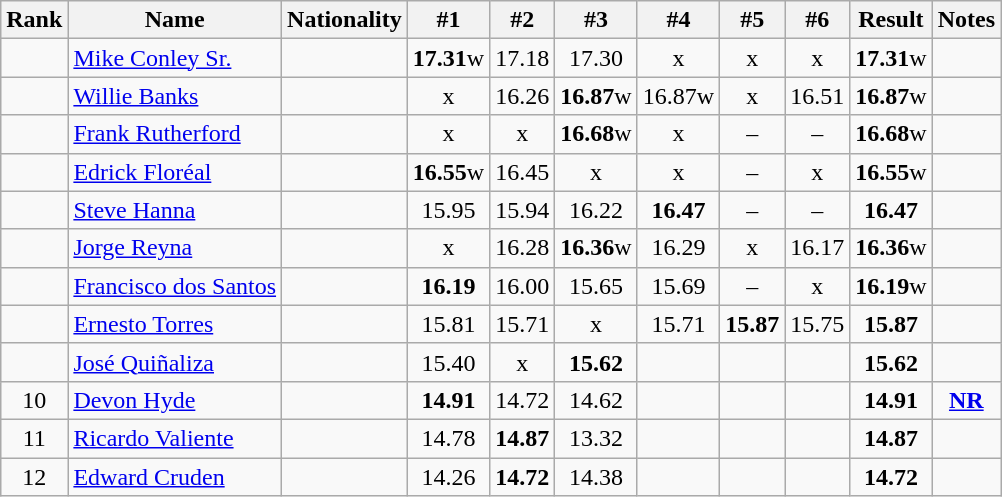<table class="wikitable sortable" style="text-align:center">
<tr>
<th>Rank</th>
<th>Name</th>
<th>Nationality</th>
<th>#1</th>
<th>#2</th>
<th>#3</th>
<th>#4</th>
<th>#5</th>
<th>#6</th>
<th>Result</th>
<th>Notes</th>
</tr>
<tr>
<td></td>
<td align=left><a href='#'>Mike Conley Sr.</a></td>
<td align=left></td>
<td><strong>17.31</strong>w</td>
<td>17.18</td>
<td>17.30</td>
<td>x</td>
<td>x</td>
<td>x</td>
<td><strong>17.31</strong>w</td>
<td></td>
</tr>
<tr>
<td></td>
<td align=left><a href='#'>Willie Banks</a></td>
<td align=left></td>
<td>x</td>
<td>16.26</td>
<td><strong>16.87</strong>w</td>
<td>16.87w</td>
<td>x</td>
<td>16.51</td>
<td><strong>16.87</strong>w</td>
<td></td>
</tr>
<tr>
<td></td>
<td align=left><a href='#'>Frank Rutherford</a></td>
<td align=left></td>
<td>x</td>
<td>x</td>
<td><strong>16.68</strong>w</td>
<td>x</td>
<td>–</td>
<td>–</td>
<td><strong>16.68</strong>w</td>
<td></td>
</tr>
<tr>
<td></td>
<td align=left><a href='#'>Edrick Floréal</a></td>
<td align=left></td>
<td><strong>16.55</strong>w</td>
<td>16.45</td>
<td>x</td>
<td>x</td>
<td>–</td>
<td>x</td>
<td><strong>16.55</strong>w</td>
<td></td>
</tr>
<tr>
<td></td>
<td align=left><a href='#'>Steve Hanna</a></td>
<td align=left></td>
<td>15.95</td>
<td>15.94</td>
<td>16.22</td>
<td><strong>16.47</strong></td>
<td>–</td>
<td>–</td>
<td><strong>16.47</strong></td>
<td></td>
</tr>
<tr>
<td></td>
<td align=left><a href='#'>Jorge Reyna</a></td>
<td align=left></td>
<td>x</td>
<td>16.28</td>
<td><strong>16.36</strong>w</td>
<td>16.29</td>
<td>x</td>
<td>16.17</td>
<td><strong>16.36</strong>w</td>
<td></td>
</tr>
<tr>
<td></td>
<td align=left><a href='#'>Francisco dos Santos</a></td>
<td align=left></td>
<td><strong>16.19</strong></td>
<td>16.00</td>
<td>15.65</td>
<td>15.69</td>
<td>–</td>
<td>x</td>
<td><strong>16.19</strong>w</td>
<td></td>
</tr>
<tr>
<td></td>
<td align=left><a href='#'>Ernesto Torres</a></td>
<td align=left></td>
<td>15.81</td>
<td>15.71</td>
<td>x</td>
<td>15.71</td>
<td><strong>15.87</strong></td>
<td>15.75</td>
<td><strong>15.87</strong></td>
<td></td>
</tr>
<tr>
<td></td>
<td align=left><a href='#'>José Quiñaliza</a></td>
<td align=left></td>
<td>15.40</td>
<td>x</td>
<td><strong>15.62</strong></td>
<td></td>
<td></td>
<td></td>
<td><strong>15.62</strong></td>
<td></td>
</tr>
<tr>
<td>10</td>
<td align=left><a href='#'>Devon Hyde</a></td>
<td align=left></td>
<td><strong>14.91</strong></td>
<td>14.72</td>
<td>14.62</td>
<td></td>
<td></td>
<td></td>
<td><strong>14.91</strong></td>
<td><strong><a href='#'>NR</a></strong></td>
</tr>
<tr>
<td>11</td>
<td align=left><a href='#'>Ricardo Valiente</a></td>
<td align=left></td>
<td>14.78</td>
<td><strong>14.87</strong></td>
<td>13.32</td>
<td></td>
<td></td>
<td></td>
<td><strong>14.87</strong></td>
<td></td>
</tr>
<tr>
<td>12</td>
<td align=left><a href='#'>Edward Cruden</a></td>
<td align=left></td>
<td>14.26</td>
<td><strong>14.72</strong></td>
<td>14.38</td>
<td></td>
<td></td>
<td></td>
<td><strong>14.72</strong></td>
<td></td>
</tr>
</table>
